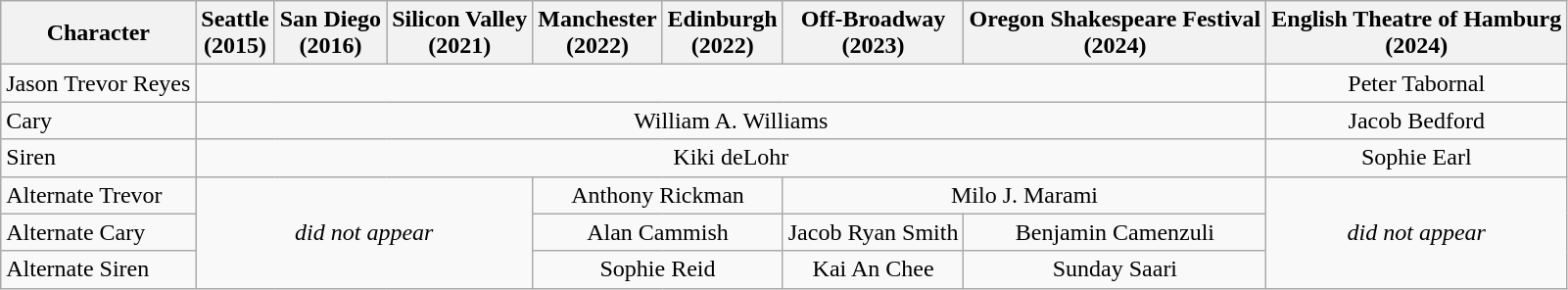<table class="wikitable">
<tr>
<th>Character</th>
<th>Seattle<br>(2015)</th>
<th>San Diego<br>(2016)</th>
<th>Silicon Valley<br>(2021)</th>
<th>Manchester<br>(2022)</th>
<th>Edinburgh<br>(2022)</th>
<th>Off-Broadway<br>(2023)</th>
<th>Oregon Shakespeare Festival<br>(2024)</th>
<th>English Theatre of Hamburg<br>(2024)</th>
</tr>
<tr>
<td>Jason Trevor Reyes</td>
<td colspan="7" align="center"></td>
<td align="center">Peter Tabornal</td>
</tr>
<tr>
<td>Cary</td>
<td colspan="7" align="center">William A. Williams</td>
<td align="center">Jacob Bedford</td>
</tr>
<tr>
<td>Siren</td>
<td colspan="7" align="center">Kiki deLohr</td>
<td align="center">Sophie Earl</td>
</tr>
<tr>
<td>Alternate Trevor</td>
<td colspan="3" rowspan="3" align="center"><em>did not appear</em></td>
<td colspan="2" align="center">Anthony Rickman</td>
<td colspan="2" align="center">Milo J. Marami</td>
<td rowspan="3" align="center"><em>did not appear</em></td>
</tr>
<tr>
<td>Alternate Cary</td>
<td colspan="2" align="center">Alan Cammish</td>
<td align="center">Jacob Ryan Smith</td>
<td align="center">Benjamin Camenzuli</td>
</tr>
<tr>
<td>Alternate Siren</td>
<td colspan="2" align="center">Sophie Reid</td>
<td align="center">Kai An Chee</td>
<td align="center">Sunday Saari</td>
</tr>
</table>
